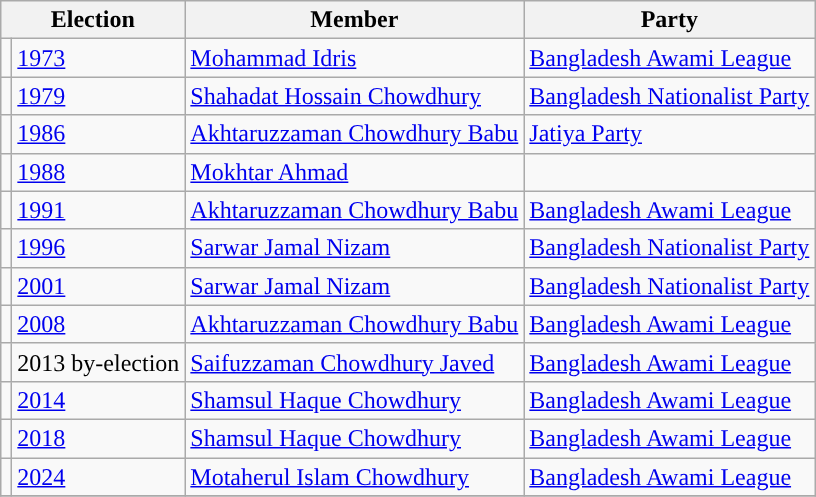<table class="wikitable">
<tr>
<th colspan="2">Election</th>
<th>Member</th>
<th>Party</th>
</tr>
<tr>
<td style="background-color:"></td>
<td><a href='#'>1973</a></td>
<td><a href='#'>Mohammad Idris</a></td>
<td><a href='#'>Bangladesh Awami League</a></td>
</tr>
<tr>
<td style="background-color:"></td>
<td><a href='#'>1979</a></td>
<td><a href='#'>Shahadat Hossain Chowdhury</a></td>
<td><a href='#'>Bangladesh Nationalist Party</a></td>
</tr>
<tr>
<td style="background-color:"></td>
<td><a href='#'>1986</a></td>
<td><a href='#'>Akhtaruzzaman Chowdhury Babu</a></td>
<td><a href='#'>Jatiya Party</a></td>
</tr>
<tr>
<td></td>
<td><a href='#'>1988</a></td>
<td><a href='#'>Mokhtar Ahmad</a></td>
<td></td>
</tr>
<tr>
<td style="background-color:"></td>
<td><a href='#'>1991</a></td>
<td><a href='#'>Akhtaruzzaman Chowdhury Babu</a></td>
<td><a href='#'>Bangladesh Awami League</a></td>
</tr>
<tr>
<td style="background-color:"></td>
<td><a href='#'>1996</a></td>
<td><a href='#'>Sarwar Jamal Nizam</a></td>
<td><a href='#'>Bangladesh Nationalist Party</a></td>
</tr>
<tr>
<td style="background-color:"></td>
<td><a href='#'>2001</a></td>
<td><a href='#'>Sarwar Jamal Nizam</a></td>
<td><a href='#'>Bangladesh Nationalist Party</a></td>
</tr>
<tr>
<td style="background-color:"></td>
<td><a href='#'>2008</a></td>
<td><a href='#'>Akhtaruzzaman Chowdhury Babu</a></td>
<td><a href='#'>Bangladesh Awami League</a></td>
</tr>
<tr>
<td style="background-color:"></td>
<td>2013 by-election</td>
<td><a href='#'>Saifuzzaman Chowdhury Javed</a></td>
<td><a href='#'>Bangladesh Awami League</a></td>
</tr>
<tr>
<td style="background-color:"></td>
<td><a href='#'>2014</a></td>
<td><a href='#'>Shamsul Haque Chowdhury</a></td>
<td><a href='#'>Bangladesh Awami League</a></td>
</tr>
<tr>
<td style="background-color:"></td>
<td><a href='#'>2018</a></td>
<td><a href='#'>Shamsul Haque Chowdhury</a></td>
<td><a href='#'>Bangladesh Awami League</a></td>
</tr>
<tr>
<td style="background-color:"></td>
<td><a href='#'>2024</a></td>
<td><a href='#'>Motaherul Islam Chowdhury</a></td>
<td><a href='#'>Bangladesh Awami League</a></td>
</tr>
<tr>
</tr>
</table>
